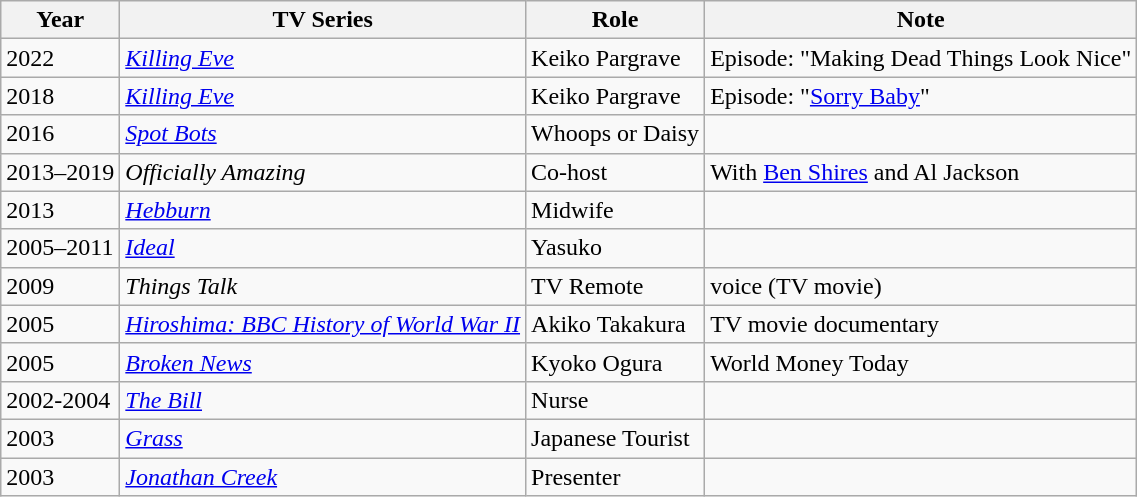<table class=wikitable>
<tr>
<th>Year</th>
<th>TV Series </th>
<th>Role</th>
<th>Note</th>
</tr>
<tr>
<td>2022</td>
<td><em><a href='#'>Killing Eve</a></em></td>
<td>Keiko Pargrave</td>
<td>Episode: "Making Dead Things Look Nice"</td>
</tr>
<tr>
<td>2018</td>
<td><em><a href='#'>Killing Eve</a></em></td>
<td>Keiko Pargrave</td>
<td>Episode: "<a href='#'>Sorry Baby</a>"</td>
</tr>
<tr>
<td>2016</td>
<td><em><a href='#'>Spot Bots</a></em> </td>
<td>Whoops or Daisy</td>
<td></td>
</tr>
<tr>
<td>2013–2019</td>
<td><em>Officially Amazing</em></td>
<td>Co-host</td>
<td>With <a href='#'>Ben Shires</a> and Al Jackson</td>
</tr>
<tr>
<td>2013</td>
<td><em><a href='#'>Hebburn</a></em></td>
<td>Midwife</td>
<td></td>
</tr>
<tr>
<td>2005–2011</td>
<td><em><a href='#'>Ideal</a></em></td>
<td>Yasuko</td>
<td></td>
</tr>
<tr>
<td>2009</td>
<td><em>Things Talk</em></td>
<td>TV Remote</td>
<td>voice (TV movie)</td>
</tr>
<tr>
<td>2005</td>
<td><em><a href='#'>Hiroshima: BBC History of World War II</a></em></td>
<td>Akiko Takakura</td>
<td>TV movie documentary</td>
</tr>
<tr>
<td>2005</td>
<td><em><a href='#'>Broken News</a></em></td>
<td>Kyoko Ogura</td>
<td>World Money Today</td>
</tr>
<tr>
<td>2002-2004</td>
<td><em><a href='#'>The Bill</a></em></td>
<td>Nurse</td>
<td></td>
</tr>
<tr>
<td>2003</td>
<td><em><a href='#'>Grass</a></em></td>
<td>Japanese Tourist</td>
<td></td>
</tr>
<tr>
<td>2003</td>
<td><em><a href='#'>Jonathan Creek</a></em></td>
<td>Presenter</td>
<td></td>
</tr>
</table>
